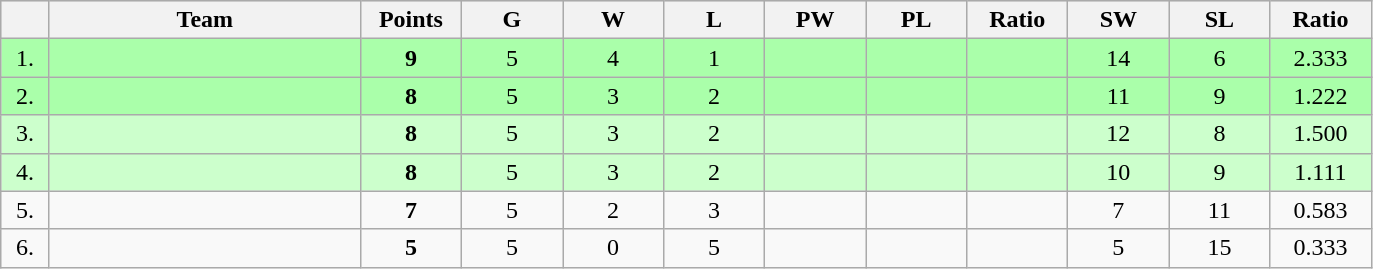<table class=wikitable style="text-align:center">
<tr style="background: #DCDCDC">
<th width="25"></th>
<th width="200">Team</th>
<th width="60">Points</th>
<th width="60">G</th>
<th width="60">W</th>
<th width="60">L</th>
<th width="60">PW</th>
<th width="60">PL</th>
<th width="60">Ratio</th>
<th width="60">SW</th>
<th width="60">SL</th>
<th width="60">Ratio</th>
</tr>
<tr style="background: #AAFFAA">
<td>1.</td>
<td align=left></td>
<td><strong>9</strong></td>
<td>5</td>
<td>4</td>
<td>1</td>
<td></td>
<td></td>
<td></td>
<td>14</td>
<td>6</td>
<td>2.333</td>
</tr>
<tr style="background: #AAFFAA">
<td>2.</td>
<td align=left></td>
<td><strong>8</strong></td>
<td>5</td>
<td>3</td>
<td>2</td>
<td></td>
<td></td>
<td></td>
<td>11</td>
<td>9</td>
<td>1.222</td>
</tr>
<tr style="background: #CCFFCC">
<td>3.</td>
<td align=left></td>
<td><strong>8</strong></td>
<td>5</td>
<td>3</td>
<td>2</td>
<td></td>
<td></td>
<td></td>
<td>12</td>
<td>8</td>
<td>1.500</td>
</tr>
<tr style="background: #CCFFCC">
<td>4.</td>
<td align=left></td>
<td><strong>8</strong></td>
<td>5</td>
<td>3</td>
<td>2</td>
<td></td>
<td></td>
<td></td>
<td>10</td>
<td>9</td>
<td>1.111</td>
</tr>
<tr>
<td>5.</td>
<td align=left></td>
<td><strong>7</strong></td>
<td>5</td>
<td>2</td>
<td>3</td>
<td></td>
<td></td>
<td></td>
<td>7</td>
<td>11</td>
<td>0.583</td>
</tr>
<tr>
<td>6.</td>
<td align=left></td>
<td><strong>5</strong></td>
<td>5</td>
<td>0</td>
<td>5</td>
<td></td>
<td></td>
<td></td>
<td>5</td>
<td>15</td>
<td>0.333</td>
</tr>
</table>
